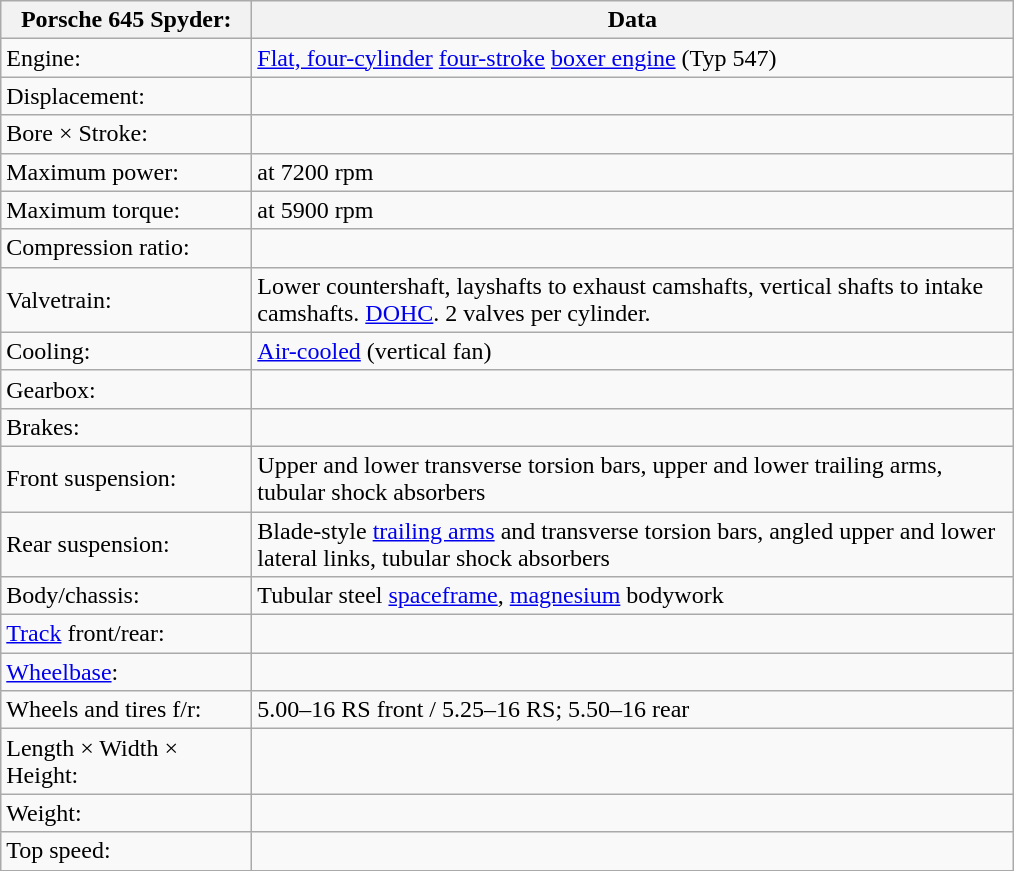<table class="wikitable defaultcenter col1left">
<tr>
<th width="160">Porsche 645 Spyder:</th>
<th width="500">Data</th>
</tr>
<tr>
<td>Engine:</td>
<td><a href='#'>Flat, four-cylinder</a> <a href='#'>four-stroke</a> <a href='#'>boxer engine</a> (Typ 547)</td>
</tr>
<tr>
<td>Displacement:</td>
<td></td>
</tr>
<tr>
<td>Bore × Stroke:</td>
<td></td>
</tr>
<tr>
<td>Maximum power:</td>
<td> at 7200 rpm</td>
</tr>
<tr>
<td>Maximum torque:</td>
<td> at 5900 rpm</td>
</tr>
<tr>
<td>Compression ratio:</td>
<td></td>
</tr>
<tr>
<td>Valvetrain:</td>
<td>Lower countershaft, layshafts to exhaust camshafts, vertical shafts to intake camshafts. <a href='#'>DOHC</a>. 2 valves per cylinder.</td>
</tr>
<tr>
<td>Cooling:</td>
<td><a href='#'>Air-cooled</a> (vertical fan)</td>
</tr>
<tr>
<td>Gearbox:</td>
<td></td>
</tr>
<tr>
<td>Brakes:</td>
<td></td>
</tr>
<tr>
<td>Front suspension:</td>
<td>Upper and lower transverse torsion bars, upper and lower trailing arms, tubular shock absorbers</td>
</tr>
<tr>
<td>Rear suspension:</td>
<td>Blade-style <a href='#'>trailing arms</a> and transverse torsion bars, angled upper and lower lateral links, tubular shock absorbers</td>
</tr>
<tr>
<td>Body/chassis:</td>
<td>Tubular steel <a href='#'>spaceframe</a>, <a href='#'>magnesium</a> bodywork</td>
</tr>
<tr>
<td><a href='#'>Track</a> front/rear:</td>
<td></td>
</tr>
<tr>
<td><a href='#'>Wheelbase</a>:</td>
<td></td>
</tr>
<tr>
<td>Wheels and tires f/r:</td>
<td>5.00–16 RS front / 5.25–16 RS; 5.50–16 rear</td>
</tr>
<tr>
<td>Length × Width × Height:</td>
<td></td>
</tr>
<tr>
<td>Weight:</td>
<td></td>
</tr>
<tr>
<td>Top speed:</td>
<td></td>
</tr>
</table>
